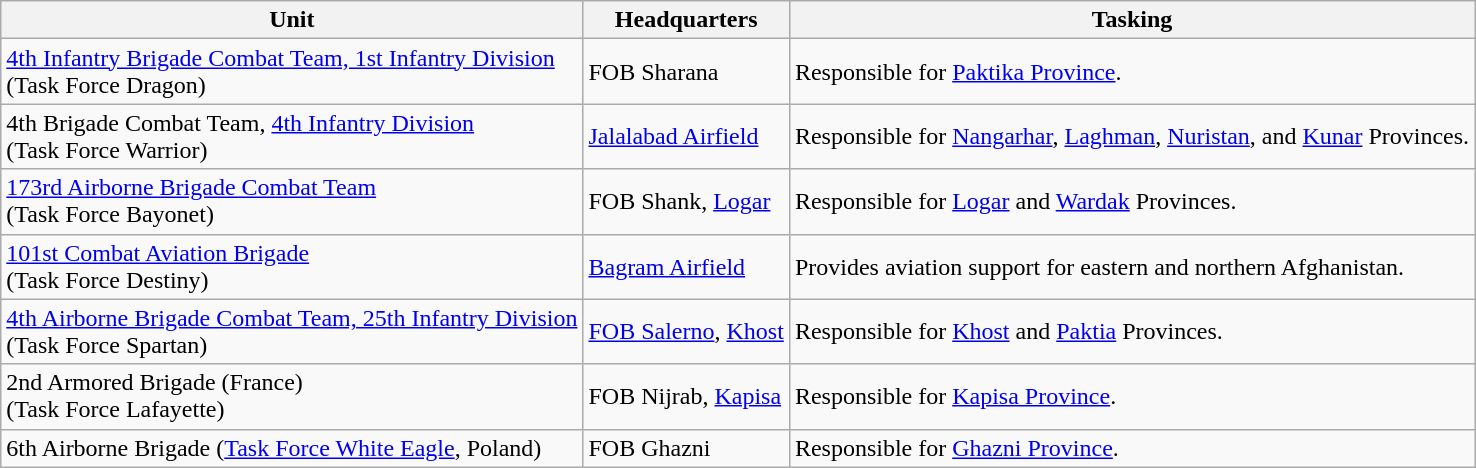<table class="wikitable">
<tr>
<th>Unit</th>
<th>Headquarters</th>
<th>Tasking</th>
</tr>
<tr>
<td><a href='#'>4th Infantry Brigade Combat Team, 1st Infantry Division</a><br>(Task Force Dragon)</td>
<td>FOB Sharana</td>
<td>Responsible for <a href='#'>Paktika Province</a>.</td>
</tr>
<tr>
<td>4th Brigade Combat Team, <a href='#'>4th Infantry Division</a><br>(Task Force Warrior)</td>
<td><a href='#'>Jalalabad Airfield</a></td>
<td>Responsible for <a href='#'>Nangarhar</a>, <a href='#'>Laghman</a>, <a href='#'>Nuristan</a>, and <a href='#'>Kunar</a> Provinces.</td>
</tr>
<tr>
<td><a href='#'>173rd Airborne Brigade Combat Team</a><br>(Task Force Bayonet)</td>
<td>FOB Shank, <a href='#'>Logar</a></td>
<td>Responsible for <a href='#'>Logar</a> and <a href='#'>Wardak</a> Provinces.</td>
</tr>
<tr>
<td><a href='#'>101st Combat Aviation Brigade</a><br>(Task Force Destiny)</td>
<td><a href='#'>Bagram Airfield</a></td>
<td>Provides aviation support for eastern and northern Afghanistan.</td>
</tr>
<tr>
<td><a href='#'>4th Airborne Brigade Combat Team, 25th Infantry Division</a><br>(Task Force Spartan)</td>
<td><a href='#'>FOB Salerno</a>, <a href='#'>Khost</a></td>
<td>Responsible for <a href='#'>Khost</a> and <a href='#'>Paktia</a> Provinces.</td>
</tr>
<tr>
<td>2nd Armored Brigade (France)<br>(Task Force Lafayette)</td>
<td>FOB Nijrab, <a href='#'>Kapisa</a></td>
<td>Responsible for <a href='#'>Kapisa Province</a>.</td>
</tr>
<tr>
<td>6th Airborne Brigade (<a href='#'>Task Force White Eagle</a>, Poland)</td>
<td>FOB Ghazni</td>
<td>Responsible for <a href='#'>Ghazni Province</a>.</td>
</tr>
</table>
